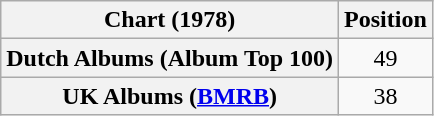<table class="wikitable plainrowheaders" style="text-align:center">
<tr>
<th scope="col">Chart (1978)</th>
<th scope="col">Position</th>
</tr>
<tr>
<th scope="row">Dutch Albums (Album Top 100)</th>
<td>49</td>
</tr>
<tr>
<th scope="row">UK Albums (<a href='#'>BMRB</a>)</th>
<td>38</td>
</tr>
</table>
